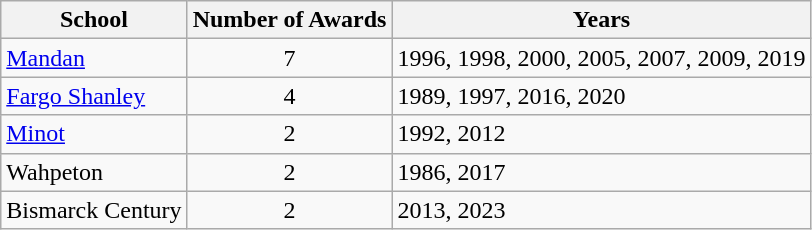<table class="wikitable sortable">
<tr>
<th>School</th>
<th>Number of Awards</th>
<th>Years</th>
</tr>
<tr>
<td><a href='#'>Mandan</a></td>
<td align=center>7</td>
<td>1996, 1998, 2000, 2005, 2007, 2009, 2019</td>
</tr>
<tr>
<td><a href='#'>Fargo Shanley</a></td>
<td align=center>4</td>
<td>1989, 1997, 2016, 2020</td>
</tr>
<tr>
<td><a href='#'>Minot</a></td>
<td align=center>2</td>
<td>1992, 2012</td>
</tr>
<tr>
<td>Wahpeton</td>
<td align=center>2</td>
<td>1986, 2017</td>
</tr>
<tr>
<td>Bismarck Century</td>
<td align=center>2</td>
<td>2013, 2023</td>
</tr>
</table>
